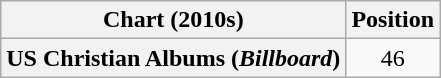<table class="wikitable plainrowheaders" style="text-align:center">
<tr>
<th scope="col">Chart (2010s)</th>
<th scope="col">Position</th>
</tr>
<tr>
<th scope="row">US Christian Albums (<em>Billboard</em>)</th>
<td>46</td>
</tr>
</table>
